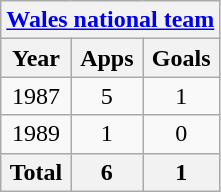<table class="wikitable" style="text-align:center">
<tr>
<th colspan=3><a href='#'>Wales national team</a></th>
</tr>
<tr>
<th>Year</th>
<th>Apps</th>
<th>Goals</th>
</tr>
<tr>
<td>1987</td>
<td>5</td>
<td>1</td>
</tr>
<tr>
<td>1989</td>
<td>1</td>
<td>0</td>
</tr>
<tr>
<th>Total</th>
<th>6</th>
<th>1</th>
</tr>
</table>
